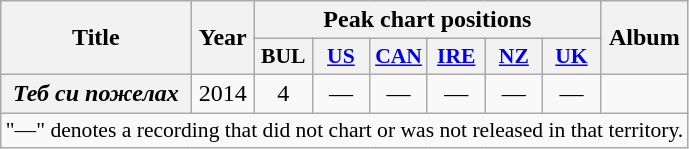<table class="wikitable plainrowheaders" style="text-align:center;">
<tr>
<th scope="col" rowspan="2">Title</th>
<th scope="col" rowspan="2">Year</th>
<th scope="col" colspan="6">Peak chart positions</th>
<th scope="col" rowspan="2">Album</th>
</tr>
<tr>
<th scope="col" style="width:2.2em;font-size:90%;">BUL</th>
<th scope="col" style="width:2.2em;font-size:90%;"><a href='#'>US</a></th>
<th scope="col" style="width:2.2em; font-size:90%;"><a href='#'>CAN</a></th>
<th scope="col" style="width:2.2em;font-size:90%;"><a href='#'>IRE</a></th>
<th scope="col" style="width:2.2em;font-size:90%;"><a href='#'>NZ</a></th>
<th scope="col" style="width:2.2em;font-size:90%;"><a href='#'>UK</a></th>
</tr>
<tr>
<th scope="row"><em>Теб си пожелах</em><br></th>
<td>2014</td>
<td>4</td>
<td>—</td>
<td>—</td>
<td>—</td>
<td>—</td>
<td>—</td>
<td></td>
</tr>
<tr>
<td colspan="13" style="font-size:90%">"—" denotes a recording that did not chart or was not released in that territory.</td>
</tr>
</table>
